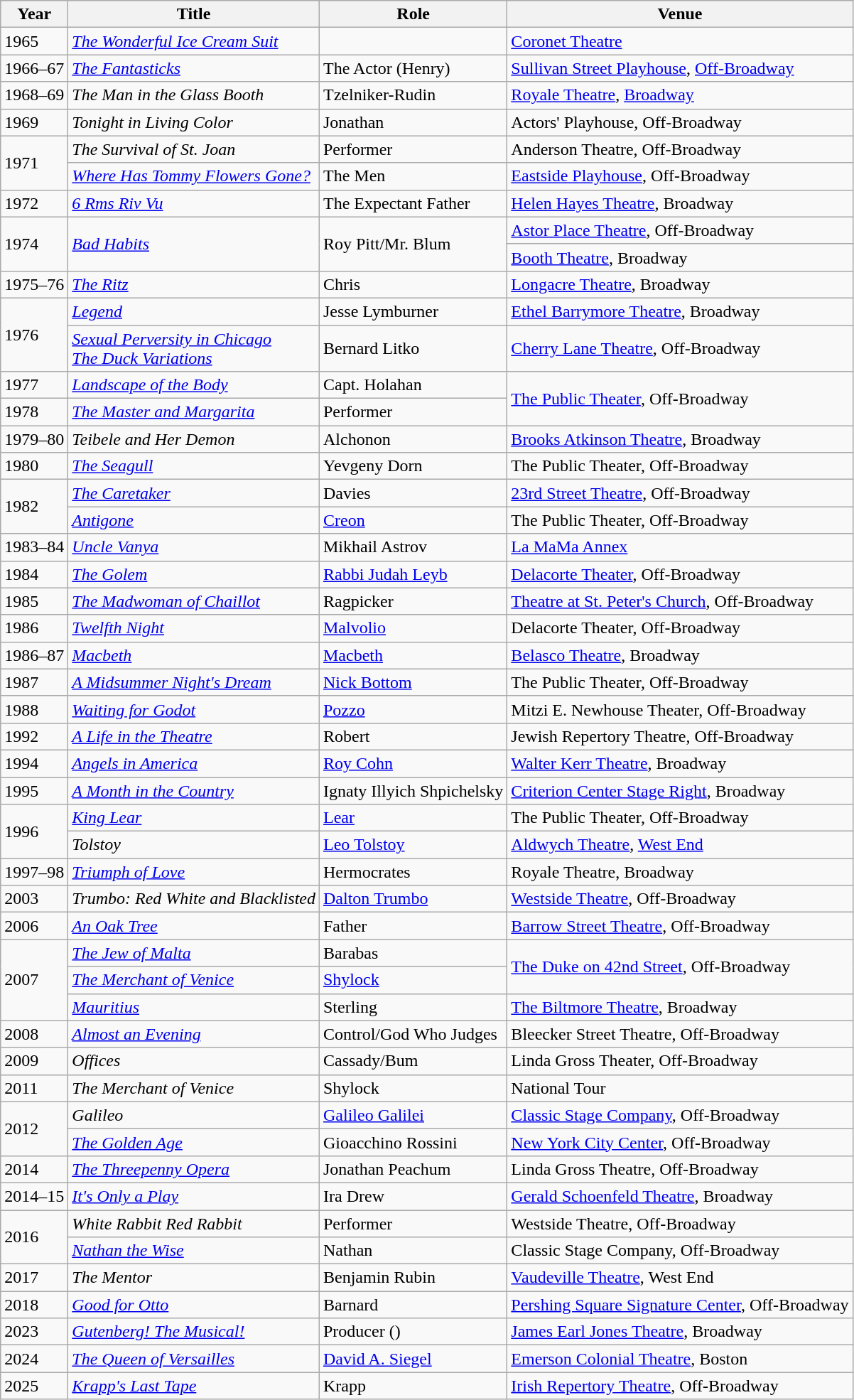<table class="wikitable sortable">
<tr>
<th>Year</th>
<th>Title</th>
<th>Role</th>
<th>Venue</th>
</tr>
<tr>
<td>1965</td>
<td><em><a href='#'>The Wonderful Ice Cream Suit</a></em></td>
<td></td>
<td><a href='#'>Coronet Theatre</a></td>
</tr>
<tr>
<td>1966–67</td>
<td><em><a href='#'>The Fantasticks</a></em></td>
<td>The Actor (Henry)</td>
<td><a href='#'>Sullivan Street Playhouse</a>, <a href='#'>Off-Broadway</a></td>
</tr>
<tr>
<td>1968–69</td>
<td><em>The Man in the Glass Booth</em></td>
<td>Tzelniker-Rudin</td>
<td><a href='#'>Royale Theatre</a>, <a href='#'>Broadway</a></td>
</tr>
<tr>
<td>1969</td>
<td><em>Tonight in Living Color</em></td>
<td>Jonathan</td>
<td>Actors' Playhouse, Off-Broadway</td>
</tr>
<tr>
<td rowspan="2">1971</td>
<td><em>The Survival of St. Joan</em></td>
<td>Performer</td>
<td>Anderson Theatre, Off-Broadway</td>
</tr>
<tr>
<td><em><a href='#'>Where Has Tommy Flowers Gone?</a></em></td>
<td>The Men</td>
<td><a href='#'>Eastside Playhouse</a>, Off-Broadway</td>
</tr>
<tr>
<td>1972</td>
<td><em><a href='#'>6 Rms Riv Vu</a></em></td>
<td>The Expectant Father</td>
<td><a href='#'>Helen Hayes Theatre</a>, Broadway</td>
</tr>
<tr>
<td rowspan="2">1974</td>
<td rowspan="2"><em><a href='#'>Bad Habits</a></em></td>
<td rowspan="2">Roy Pitt/Mr. Blum</td>
<td><a href='#'>Astor Place Theatre</a>, Off-Broadway</td>
</tr>
<tr>
<td><a href='#'>Booth Theatre</a>, Broadway</td>
</tr>
<tr>
<td>1975–76</td>
<td><em><a href='#'>The Ritz</a></em></td>
<td>Chris</td>
<td><a href='#'>Longacre Theatre</a>, Broadway</td>
</tr>
<tr>
<td rowspan="2">1976</td>
<td><em><a href='#'>Legend</a></em></td>
<td>Jesse Lymburner</td>
<td><a href='#'>Ethel Barrymore Theatre</a>, Broadway</td>
</tr>
<tr>
<td><em><a href='#'>Sexual Perversity in Chicago</a></em> <br><em><a href='#'>The Duck Variations</a></em></td>
<td>Bernard Litko</td>
<td><a href='#'>Cherry Lane Theatre</a>, Off-Broadway</td>
</tr>
<tr>
<td>1977</td>
<td><em><a href='#'>Landscape of the Body</a></em></td>
<td>Capt. Holahan</td>
<td rowspan="2"><a href='#'>The Public Theater</a>, Off-Broadway</td>
</tr>
<tr>
<td>1978</td>
<td><em><a href='#'>The Master and Margarita</a></em></td>
<td>Performer</td>
</tr>
<tr>
<td>1979–80</td>
<td><em>Teibele and Her Demon</em></td>
<td>Alchonon</td>
<td><a href='#'>Brooks Atkinson Theatre</a>, Broadway</td>
</tr>
<tr>
<td>1980</td>
<td><em><a href='#'>The Seagull</a></em></td>
<td>Yevgeny Dorn</td>
<td>The Public Theater, Off-Broadway</td>
</tr>
<tr>
<td rowspan="2">1982</td>
<td><em><a href='#'>The Caretaker</a></em></td>
<td>Davies</td>
<td><a href='#'>23rd Street Theatre</a>, Off-Broadway</td>
</tr>
<tr>
<td><em><a href='#'>Antigone</a></em></td>
<td><a href='#'>Creon</a></td>
<td>The Public Theater, Off-Broadway</td>
</tr>
<tr>
<td>1983–84</td>
<td><em><a href='#'>Uncle Vanya</a></em></td>
<td>Mikhail Astrov</td>
<td><a href='#'>La MaMa Annex</a></td>
</tr>
<tr>
<td>1984</td>
<td><em><a href='#'>The Golem</a></em></td>
<td><a href='#'>Rabbi Judah Leyb</a></td>
<td><a href='#'>Delacorte Theater</a>, Off-Broadway</td>
</tr>
<tr>
<td>1985</td>
<td><em><a href='#'>The Madwoman of Chaillot</a></em></td>
<td>Ragpicker</td>
<td><a href='#'>Theatre at St. Peter's Church</a>, Off-Broadway</td>
</tr>
<tr>
<td>1986</td>
<td><em><a href='#'>Twelfth Night</a></em></td>
<td><a href='#'>Malvolio</a></td>
<td>Delacorte Theater, Off-Broadway</td>
</tr>
<tr>
<td>1986–87</td>
<td><em><a href='#'>Macbeth</a></em></td>
<td><a href='#'>Macbeth</a></td>
<td><a href='#'>Belasco Theatre</a>, Broadway</td>
</tr>
<tr>
<td>1987</td>
<td><em><a href='#'>A Midsummer Night's Dream</a></em></td>
<td><a href='#'>Nick Bottom</a></td>
<td>The Public Theater, Off-Broadway</td>
</tr>
<tr>
<td>1988</td>
<td><em><a href='#'>Waiting for Godot</a></em></td>
<td><a href='#'>Pozzo</a></td>
<td>Mitzi E. Newhouse Theater, Off-Broadway</td>
</tr>
<tr>
<td>1992</td>
<td><em><a href='#'>A Life in the Theatre</a></em></td>
<td>Robert</td>
<td>Jewish Repertory Theatre, Off-Broadway</td>
</tr>
<tr>
<td>1994</td>
<td><em><a href='#'>Angels in America</a></em></td>
<td><a href='#'>Roy Cohn</a></td>
<td><a href='#'>Walter Kerr Theatre</a>, Broadway</td>
</tr>
<tr>
<td>1995</td>
<td><em><a href='#'>A Month in the Country</a></em></td>
<td>Ignaty Illyich Shpichelsky</td>
<td><a href='#'>Criterion Center Stage Right</a>, Broadway</td>
</tr>
<tr>
<td rowspan="2">1996</td>
<td><em><a href='#'>King Lear</a></em></td>
<td><a href='#'>Lear</a></td>
<td>The Public Theater, Off-Broadway</td>
</tr>
<tr>
<td><em>Tolstoy</em></td>
<td><a href='#'>Leo Tolstoy</a></td>
<td><a href='#'>Aldwych Theatre</a>, <a href='#'>West End</a></td>
</tr>
<tr>
<td>1997–98</td>
<td><em><a href='#'>Triumph of Love</a></em></td>
<td>Hermocrates</td>
<td>Royale Theatre, Broadway</td>
</tr>
<tr>
<td>2003</td>
<td><em>Trumbo: Red White and Blacklisted</em></td>
<td><a href='#'>Dalton Trumbo</a></td>
<td><a href='#'>Westside Theatre</a>, Off-Broadway</td>
</tr>
<tr>
<td>2006</td>
<td><em><a href='#'>An Oak Tree</a></em></td>
<td>Father</td>
<td><a href='#'>Barrow Street Theatre</a>, Off-Broadway</td>
</tr>
<tr>
<td rowspan="3">2007</td>
<td><em><a href='#'>The Jew of Malta</a></em></td>
<td>Barabas</td>
<td rowspan="2"><a href='#'>The Duke on 42nd Street</a>, Off-Broadway</td>
</tr>
<tr>
<td><em><a href='#'>The Merchant of Venice</a></em></td>
<td><a href='#'>Shylock</a></td>
</tr>
<tr>
<td><em><a href='#'>Mauritius</a></em></td>
<td>Sterling</td>
<td><a href='#'>The Biltmore Theatre</a>, Broadway</td>
</tr>
<tr>
<td>2008</td>
<td><em><a href='#'>Almost an Evening</a></em></td>
<td>Control/God Who Judges</td>
<td>Bleecker Street Theatre, Off-Broadway</td>
</tr>
<tr>
<td>2009</td>
<td><em>Offices</em></td>
<td>Cassady/Bum</td>
<td>Linda Gross Theater, Off-Broadway</td>
</tr>
<tr>
<td>2011</td>
<td><em>The Merchant of Venice</em></td>
<td>Shylock</td>
<td>National Tour</td>
</tr>
<tr>
<td rowspan="2">2012</td>
<td><em>Galileo</em></td>
<td><a href='#'>Galileo Galilei</a></td>
<td><a href='#'>Classic Stage Company</a>, Off-Broadway</td>
</tr>
<tr>
<td><em><a href='#'>The Golden Age</a></em></td>
<td>Gioacchino Rossini</td>
<td><a href='#'>New York City Center</a>, Off-Broadway</td>
</tr>
<tr>
<td>2014</td>
<td><em><a href='#'>The Threepenny Opera</a></em></td>
<td>Jonathan Peachum</td>
<td>Linda Gross Theatre, Off-Broadway</td>
</tr>
<tr>
<td>2014–15</td>
<td><em><a href='#'>It's Only a Play</a></em></td>
<td>Ira Drew</td>
<td><a href='#'>Gerald Schoenfeld Theatre</a>, Broadway</td>
</tr>
<tr>
<td rowspan="2">2016</td>
<td><em>White Rabbit Red Rabbit</em></td>
<td>Performer</td>
<td>Westside Theatre, Off-Broadway</td>
</tr>
<tr>
<td><em><a href='#'>Nathan the Wise</a></em></td>
<td>Nathan</td>
<td>Classic Stage Company, Off-Broadway</td>
</tr>
<tr>
<td>2017</td>
<td><em>The Mentor</em></td>
<td>Benjamin Rubin</td>
<td><a href='#'>Vaudeville Theatre</a>, West End</td>
</tr>
<tr>
<td>2018</td>
<td><em><a href='#'>Good for Otto</a></em></td>
<td>Barnard</td>
<td><a href='#'>Pershing Square Signature Center</a>, Off-Broadway</td>
</tr>
<tr>
<td>2023</td>
<td><em><a href='#'>Gutenberg! The Musical!</a></em></td>
<td>Producer ()</td>
<td><a href='#'>James Earl Jones Theatre</a>, Broadway</td>
</tr>
<tr>
<td>2024</td>
<td><em><a href='#'>The Queen of Versailles</a></em></td>
<td><a href='#'>David A. Siegel</a></td>
<td><a href='#'>Emerson Colonial Theatre</a>, Boston</td>
</tr>
<tr>
<td>2025</td>
<td><em><a href='#'>Krapp's Last Tape</a></em></td>
<td>Krapp</td>
<td><a href='#'>Irish Repertory Theatre</a>, Off-Broadway</td>
</tr>
</table>
